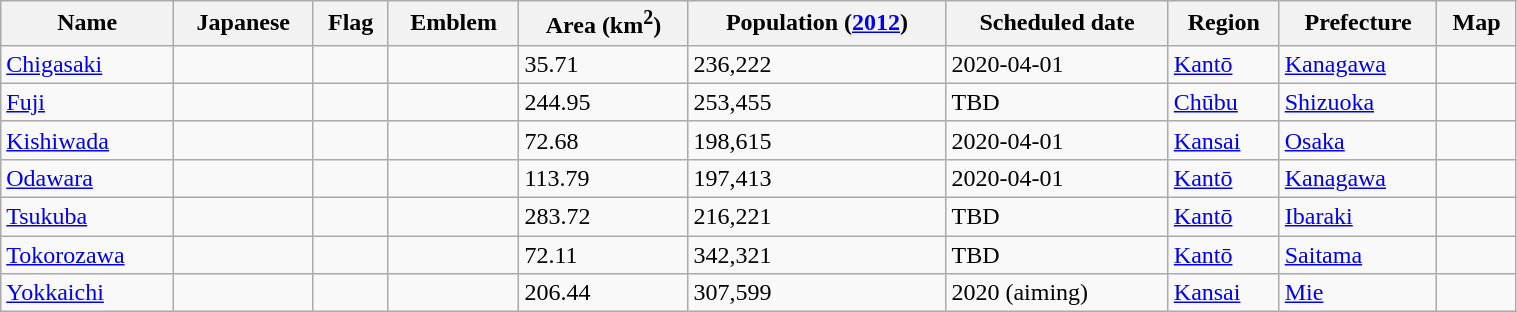<table class="wikitable sortable" width=80% style="font-size:100%;" align=center>
<tr>
<th>Name</th>
<th>Japanese</th>
<th>Flag</th>
<th>Emblem</th>
<th>Area (km<sup>2</sup>)</th>
<th>Population (<a href='#'>2012</a>)</th>
<th>Scheduled date</th>
<th>Region</th>
<th>Prefecture</th>
<th>Map</th>
</tr>
<tr>
<td><a href='#'>Chigasaki</a></td>
<td></td>
<td></td>
<td></td>
<td>35.71</td>
<td>236,222</td>
<td>2020-04-01</td>
<td><a href='#'>Kantō</a></td>
<td><a href='#'>Kanagawa</a></td>
<td></td>
</tr>
<tr>
<td><a href='#'>Fuji</a></td>
<td></td>
<td></td>
<td></td>
<td>244.95</td>
<td>253,455</td>
<td>TBD</td>
<td><a href='#'>Chūbu</a></td>
<td><a href='#'>Shizuoka</a></td>
<td></td>
</tr>
<tr>
<td><a href='#'>Kishiwada</a></td>
<td></td>
<td></td>
<td></td>
<td>72.68</td>
<td>198,615</td>
<td>2020-04-01</td>
<td><a href='#'>Kansai</a></td>
<td><a href='#'>Osaka</a></td>
<td></td>
</tr>
<tr>
<td><a href='#'>Odawara</a></td>
<td></td>
<td></td>
<td></td>
<td>113.79</td>
<td>197,413</td>
<td>2020-04-01</td>
<td><a href='#'>Kantō</a></td>
<td><a href='#'>Kanagawa</a></td>
<td></td>
</tr>
<tr>
<td><a href='#'>Tsukuba</a></td>
<td></td>
<td></td>
<td></td>
<td>283.72</td>
<td>216,221</td>
<td>TBD</td>
<td><a href='#'>Kantō</a></td>
<td><a href='#'>Ibaraki</a></td>
<td></td>
</tr>
<tr>
<td><a href='#'>Tokorozawa</a></td>
<td></td>
<td></td>
<td></td>
<td>72.11</td>
<td>342,321</td>
<td>TBD</td>
<td><a href='#'>Kantō</a></td>
<td><a href='#'>Saitama</a></td>
<td></td>
</tr>
<tr>
<td><a href='#'>Yokkaichi</a></td>
<td></td>
<td></td>
<td></td>
<td>206.44</td>
<td>307,599</td>
<td>2020 (aiming)</td>
<td><a href='#'>Kansai</a></td>
<td><a href='#'>Mie</a></td>
<td></td>
</tr>
</table>
